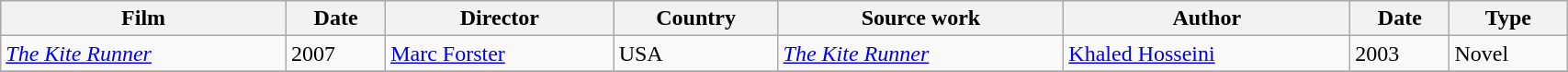<table class="wikitable" style=width:90%>
<tr style="background:#CCCCCC;">
<th>Film</th>
<th>Date</th>
<th>Director</th>
<th>Country</th>
<th>Source work</th>
<th>Author</th>
<th>Date</th>
<th>Type</th>
</tr>
<tr>
<td><em><a href='#'>The Kite Runner</a></em></td>
<td>2007</td>
<td><a href='#'>Marc Forster</a></td>
<td>USA</td>
<td><em><a href='#'>The Kite Runner</a></em></td>
<td><a href='#'>Khaled Hosseini</a></td>
<td>2003</td>
<td>Novel</td>
</tr>
<tr>
</tr>
</table>
